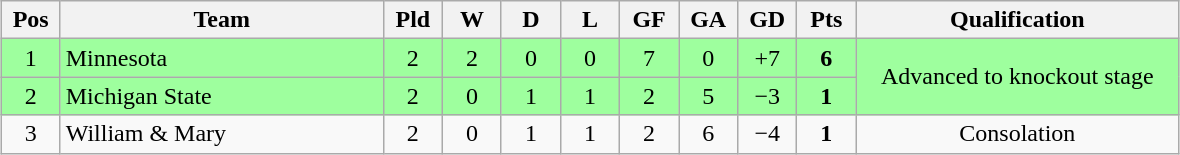<table class="wikitable" style="text-align:center; margin: 1em auto">
<tr>
<th style=width:2em>Pos</th>
<th style=width:13em>Team</th>
<th style=width:2em>Pld</th>
<th style=width:2em>W</th>
<th style=width:2em>D</th>
<th style=width:2em>L</th>
<th style=width:2em>GF</th>
<th style=width:2em>GA</th>
<th style=width:2em>GD</th>
<th style=width:2em>Pts</th>
<th style=width:13em>Qualification</th>
</tr>
<tr bgcolor="#9eff9e">
<td>1</td>
<td style="text-align:left">Minnesota</td>
<td>2</td>
<td>2</td>
<td>0</td>
<td>0</td>
<td>7</td>
<td>0</td>
<td>+7</td>
<td><strong>6</strong></td>
<td rowspan="2">Advanced to knockout stage</td>
</tr>
<tr bgcolor="#9eff9e">
<td>2</td>
<td style="text-align:left">Michigan State</td>
<td>2</td>
<td>0</td>
<td>1</td>
<td>1</td>
<td>2</td>
<td>5</td>
<td>−3</td>
<td><strong>1</strong></td>
</tr>
<tr>
<td>3</td>
<td style="text-align:left">William & Mary</td>
<td>2</td>
<td>0</td>
<td>1</td>
<td>1</td>
<td>2</td>
<td>6</td>
<td>−4</td>
<td><strong>1</strong></td>
<td>Consolation</td>
</tr>
</table>
